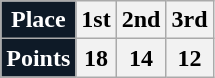<table class="wikitable">
<tr>
<th style='background:#0E1A27; color:white;'>Place</th>
<th>1st</th>
<th>2nd</th>
<th>3rd</th>
</tr>
<tr>
<th style='background:#0E1A27; color:white;'>Points</th>
<th>18</th>
<th>14</th>
<th>12</th>
</tr>
</table>
